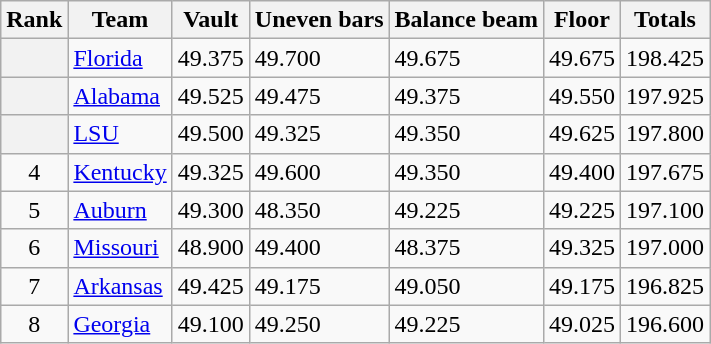<table class="wikitable sortable">
<tr>
<th>Rank</th>
<th>Team</th>
<th>Vault</th>
<th>Uneven bars</th>
<th>Balance beam</th>
<th>Floor</th>
<th>Totals</th>
</tr>
<tr>
<th></th>
<td><a href='#'>Florida</a></td>
<td>49.375</td>
<td>49.700</td>
<td>49.675</td>
<td>49.675</td>
<td>198.425</td>
</tr>
<tr>
<th></th>
<td><a href='#'>Alabama</a></td>
<td>49.525</td>
<td>49.475</td>
<td>49.375</td>
<td>49.550</td>
<td>197.925</td>
</tr>
<tr>
<th></th>
<td><a href='#'>LSU</a></td>
<td>49.500</td>
<td>49.325</td>
<td>49.350</td>
<td>49.625</td>
<td>197.800</td>
</tr>
<tr>
<td align="center">4</td>
<td><a href='#'>Kentucky</a></td>
<td>49.325</td>
<td>49.600</td>
<td>49.350</td>
<td>49.400</td>
<td>197.675</td>
</tr>
<tr>
<td align="center">5</td>
<td><a href='#'>Auburn</a></td>
<td>49.300</td>
<td>48.350</td>
<td>49.225</td>
<td>49.225</td>
<td>197.100</td>
</tr>
<tr>
<td align="center">6</td>
<td><a href='#'>Missouri</a></td>
<td>48.900</td>
<td>49.400</td>
<td>48.375</td>
<td>49.325</td>
<td>197.000</td>
</tr>
<tr>
<td align="center">7</td>
<td><a href='#'>Arkansas</a></td>
<td>49.425</td>
<td>49.175</td>
<td>49.050</td>
<td>49.175</td>
<td>196.825</td>
</tr>
<tr>
<td align="center">8</td>
<td><a href='#'>Georgia</a></td>
<td>49.100</td>
<td>49.250</td>
<td>49.225</td>
<td>49.025</td>
<td>196.600</td>
</tr>
</table>
